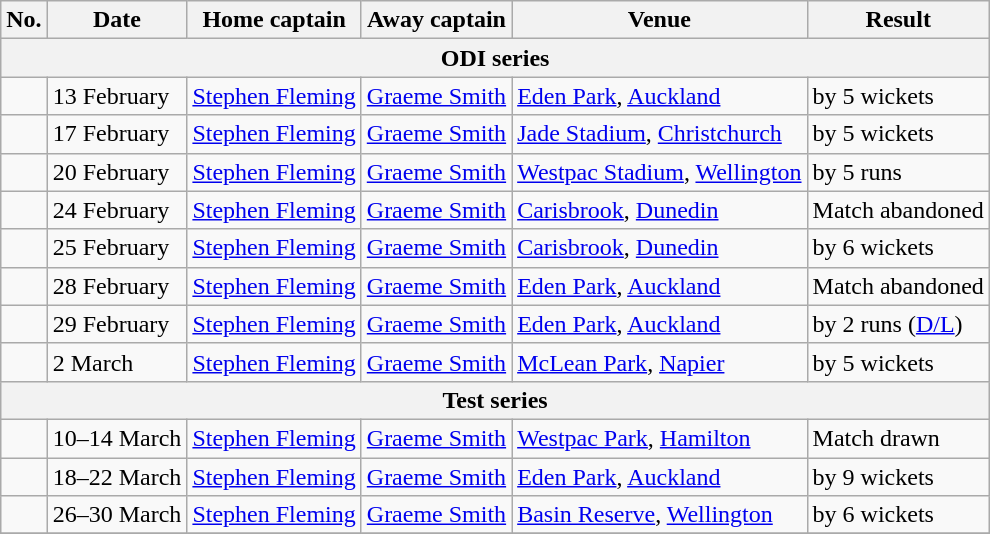<table class="wikitable">
<tr>
<th>No.</th>
<th>Date</th>
<th>Home captain</th>
<th>Away captain</th>
<th>Venue</th>
<th>Result</th>
</tr>
<tr>
<th colspan="6">ODI series</th>
</tr>
<tr>
<td></td>
<td>13 February</td>
<td><a href='#'>Stephen Fleming</a></td>
<td><a href='#'>Graeme Smith</a></td>
<td><a href='#'>Eden Park</a>, <a href='#'>Auckland</a></td>
<td> by 5 wickets</td>
</tr>
<tr>
<td></td>
<td>17 February</td>
<td><a href='#'>Stephen Fleming</a></td>
<td><a href='#'>Graeme Smith</a></td>
<td><a href='#'>Jade Stadium</a>, <a href='#'>Christchurch</a></td>
<td> by 5 wickets</td>
</tr>
<tr>
<td></td>
<td>20 February</td>
<td><a href='#'>Stephen Fleming</a></td>
<td><a href='#'>Graeme Smith</a></td>
<td><a href='#'>Westpac Stadium</a>, <a href='#'>Wellington</a></td>
<td> by 5 runs</td>
</tr>
<tr>
<td></td>
<td>24 February</td>
<td><a href='#'>Stephen Fleming</a></td>
<td><a href='#'>Graeme Smith</a></td>
<td><a href='#'>Carisbrook</a>, <a href='#'>Dunedin</a></td>
<td>Match abandoned</td>
</tr>
<tr>
<td></td>
<td>25 February</td>
<td><a href='#'>Stephen Fleming</a></td>
<td><a href='#'>Graeme Smith</a></td>
<td><a href='#'>Carisbrook</a>, <a href='#'>Dunedin</a></td>
<td> by 6 wickets</td>
</tr>
<tr>
<td></td>
<td>28 February</td>
<td><a href='#'>Stephen Fleming</a></td>
<td><a href='#'>Graeme Smith</a></td>
<td><a href='#'>Eden Park</a>, <a href='#'>Auckland</a></td>
<td>Match abandoned</td>
</tr>
<tr>
<td></td>
<td>29 February</td>
<td><a href='#'>Stephen Fleming</a></td>
<td><a href='#'>Graeme Smith</a></td>
<td><a href='#'>Eden Park</a>, <a href='#'>Auckland</a></td>
<td> by 2 runs (<a href='#'>D/L</a>)</td>
</tr>
<tr>
<td></td>
<td>2 March</td>
<td><a href='#'>Stephen Fleming</a></td>
<td><a href='#'>Graeme Smith</a></td>
<td><a href='#'>McLean Park</a>, <a href='#'>Napier</a></td>
<td> by 5 wickets</td>
</tr>
<tr>
<th colspan="6">Test series</th>
</tr>
<tr>
<td></td>
<td>10–14 March</td>
<td><a href='#'>Stephen Fleming</a></td>
<td><a href='#'>Graeme Smith</a></td>
<td><a href='#'>Westpac Park</a>, <a href='#'>Hamilton</a></td>
<td>Match drawn</td>
</tr>
<tr>
<td></td>
<td>18–22 March</td>
<td><a href='#'>Stephen Fleming</a></td>
<td><a href='#'>Graeme Smith</a></td>
<td><a href='#'>Eden Park</a>, <a href='#'>Auckland</a></td>
<td> by 9 wickets</td>
</tr>
<tr>
<td></td>
<td>26–30 March</td>
<td><a href='#'>Stephen Fleming</a></td>
<td><a href='#'>Graeme Smith</a></td>
<td><a href='#'>Basin Reserve</a>, <a href='#'>Wellington</a></td>
<td> by 6 wickets</td>
</tr>
<tr>
</tr>
</table>
